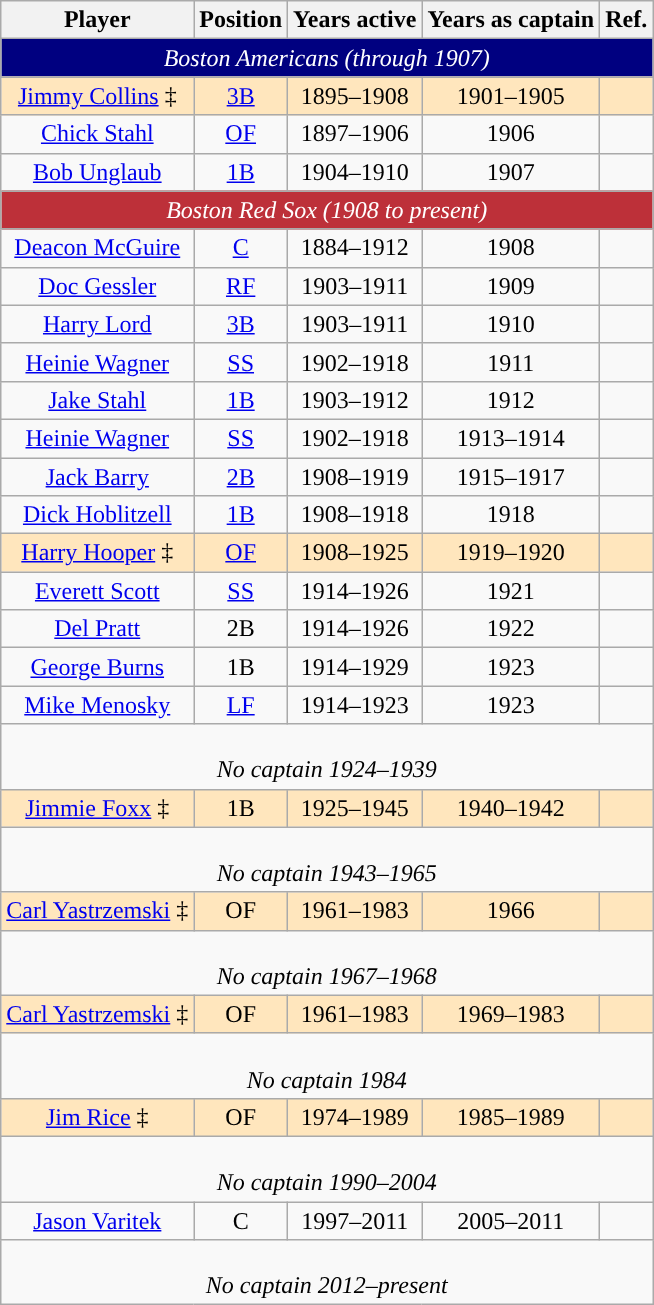<table class="wikitable" style="text-align:center">
<tr>
<th>Player</th>
<th>Position</th>
<th>Years active</th>
<th>Years as captain</th>
<th>Ref.</th>
</tr>
<tr>
<td colspan=5 style="background: navy; color: white"><em>Boston Americans (through 1907)</em></td>
</tr>
<tr style="background-color: #FFE6BD">
<td><a href='#'>Jimmy Collins</a> ‡</td>
<td><a href='#'>3B</a></td>
<td>1895–1908</td>
<td>1901–1905</td>
<td><br></td>
</tr>
<tr>
<td><a href='#'>Chick Stahl</a></td>
<td><a href='#'>OF</a></td>
<td>1897–1906</td>
<td>1906</td>
<td><br></td>
</tr>
<tr>
<td><a href='#'>Bob Unglaub</a></td>
<td><a href='#'>1B</a></td>
<td>1904–1910</td>
<td>1907</td>
<td><br></td>
</tr>
<tr>
<td colspan=5 style="background:#BD3039;color:#FFFFFF;"><em>Boston Red Sox (1908 to present)</em></td>
</tr>
<tr>
<td><a href='#'>Deacon McGuire</a></td>
<td><a href='#'>C</a></td>
<td>1884–1912</td>
<td>1908</td>
<td><br></td>
</tr>
<tr>
<td><a href='#'>Doc Gessler</a></td>
<td><a href='#'>RF</a></td>
<td>1903–1911</td>
<td>1909</td>
<td><br></td>
</tr>
<tr>
<td><a href='#'>Harry Lord</a></td>
<td><a href='#'>3B</a></td>
<td>1903–1911</td>
<td>1910</td>
<td><br></td>
</tr>
<tr>
<td><a href='#'>Heinie Wagner</a></td>
<td><a href='#'>SS</a></td>
<td>1902–1918</td>
<td>1911</td>
<td><br></td>
</tr>
<tr>
<td><a href='#'>Jake Stahl</a></td>
<td><a href='#'>1B</a></td>
<td>1903–1912</td>
<td>1912</td>
<td><br></td>
</tr>
<tr>
<td><a href='#'>Heinie Wagner</a></td>
<td><a href='#'>SS</a></td>
<td>1902–1918</td>
<td>1913–1914</td>
<td><br></td>
</tr>
<tr>
<td><a href='#'>Jack Barry</a></td>
<td><a href='#'>2B</a></td>
<td>1908–1919</td>
<td>1915–1917</td>
<td><br></td>
</tr>
<tr>
<td><a href='#'>Dick Hoblitzell</a></td>
<td><a href='#'>1B</a></td>
<td>1908–1918</td>
<td>1918</td>
<td><br></td>
</tr>
<tr style="background-color: #FFE6BD">
<td><a href='#'>Harry Hooper</a> ‡</td>
<td><a href='#'>OF</a></td>
<td>1908–1925</td>
<td>1919–1920</td>
<td><br></td>
</tr>
<tr>
<td><a href='#'>Everett Scott</a></td>
<td><a href='#'>SS</a></td>
<td>1914–1926</td>
<td>1921</td>
<td><br></td>
</tr>
<tr>
<td><a href='#'>Del Pratt</a></td>
<td>2B</td>
<td>1914–1926</td>
<td>1922</td>
<td><br></td>
</tr>
<tr>
<td><a href='#'>George Burns</a></td>
<td>1B</td>
<td>1914–1929</td>
<td>1923</td>
<td><br></td>
</tr>
<tr>
<td><a href='#'>Mike Menosky</a></td>
<td><a href='#'>LF</a></td>
<td>1914–1923</td>
<td>1923</td>
<td><br></td>
</tr>
<tr>
<td colspan=5><br><em>No captain 1924–1939</em></td>
</tr>
<tr style="background-color: #FFE6BD">
<td><a href='#'>Jimmie Foxx</a> ‡</td>
<td>1B</td>
<td>1925–1945</td>
<td>1940–1942</td>
<td><br></td>
</tr>
<tr>
<td colspan=5><br><em>No captain 1943–1965</em></td>
</tr>
<tr style="background-color: #FFE6BD">
<td><a href='#'>Carl Yastrzemski</a> ‡</td>
<td>OF</td>
<td>1961–1983</td>
<td>1966</td>
<td><br></td>
</tr>
<tr>
<td colspan=5><br><em>No captain 1967–1968</em></td>
</tr>
<tr style="background-color: #FFE6BD">
<td><a href='#'>Carl Yastrzemski</a> ‡</td>
<td>OF</td>
<td>1961–1983</td>
<td>1969–1983</td>
<td><br></td>
</tr>
<tr>
<td colspan=5><br><em>No captain 1984</em></td>
</tr>
<tr style="background-color: #FFE6BD">
<td><a href='#'>Jim Rice</a> ‡</td>
<td>OF</td>
<td>1974–1989</td>
<td>1985–1989</td>
<td><br></td>
</tr>
<tr>
<td colspan=5><br><em>No captain 1990–2004</em></td>
</tr>
<tr>
<td><a href='#'>Jason Varitek</a></td>
<td>C</td>
<td>1997–2011</td>
<td>2005–2011</td>
<td><br></td>
</tr>
<tr>
<td colspan=5><br><em>No captain 2012–present</em></td>
</tr>
</table>
